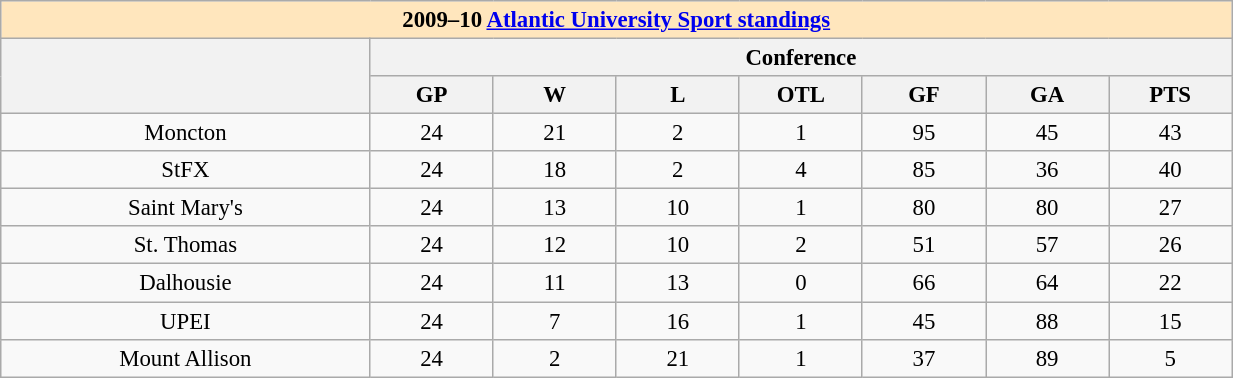<table class=wikitable style="text-align:center; font-size:95%;">
<tr>
<th colspan="15" style="background-color: #FFE6BD;">2009–10 <a href='#'>Atlantic University Sport standings</a></th>
</tr>
<tr>
<th rowspan="2" width="15%"></th>
<th colspan="7">Conference</th>
</tr>
<tr>
<th width="5%">GP</th>
<th width="5%">W</th>
<th width="5%">L</th>
<th width="5%">OTL</th>
<th width="5%">GF</th>
<th width="5%">GA</th>
<th width="5%">PTS</th>
</tr>
<tr align=center>
<td>Moncton</td>
<td>24</td>
<td>21</td>
<td>2</td>
<td>1</td>
<td>95</td>
<td>45</td>
<td>43</td>
</tr>
<tr align=center>
<td>StFX</td>
<td>24</td>
<td>18</td>
<td>2</td>
<td>4</td>
<td>85</td>
<td>36</td>
<td>40</td>
</tr>
<tr align=center>
<td>Saint Mary's</td>
<td>24</td>
<td>13</td>
<td>10</td>
<td>1</td>
<td>80</td>
<td>80</td>
<td>27</td>
</tr>
<tr align=center>
<td>St. Thomas</td>
<td>24</td>
<td>12</td>
<td>10</td>
<td>2</td>
<td>51</td>
<td>57</td>
<td>26</td>
</tr>
<tr align=center>
<td>Dalhousie</td>
<td>24</td>
<td>11</td>
<td>13</td>
<td>0</td>
<td>66</td>
<td>64</td>
<td>22</td>
</tr>
<tr align=center>
<td>UPEI</td>
<td>24</td>
<td>7</td>
<td>16</td>
<td>1</td>
<td>45</td>
<td>88</td>
<td>15</td>
</tr>
<tr align=center>
<td>Mount Allison</td>
<td>24</td>
<td>2</td>
<td>21</td>
<td>1</td>
<td>37</td>
<td>89</td>
<td>5</td>
</tr>
</table>
